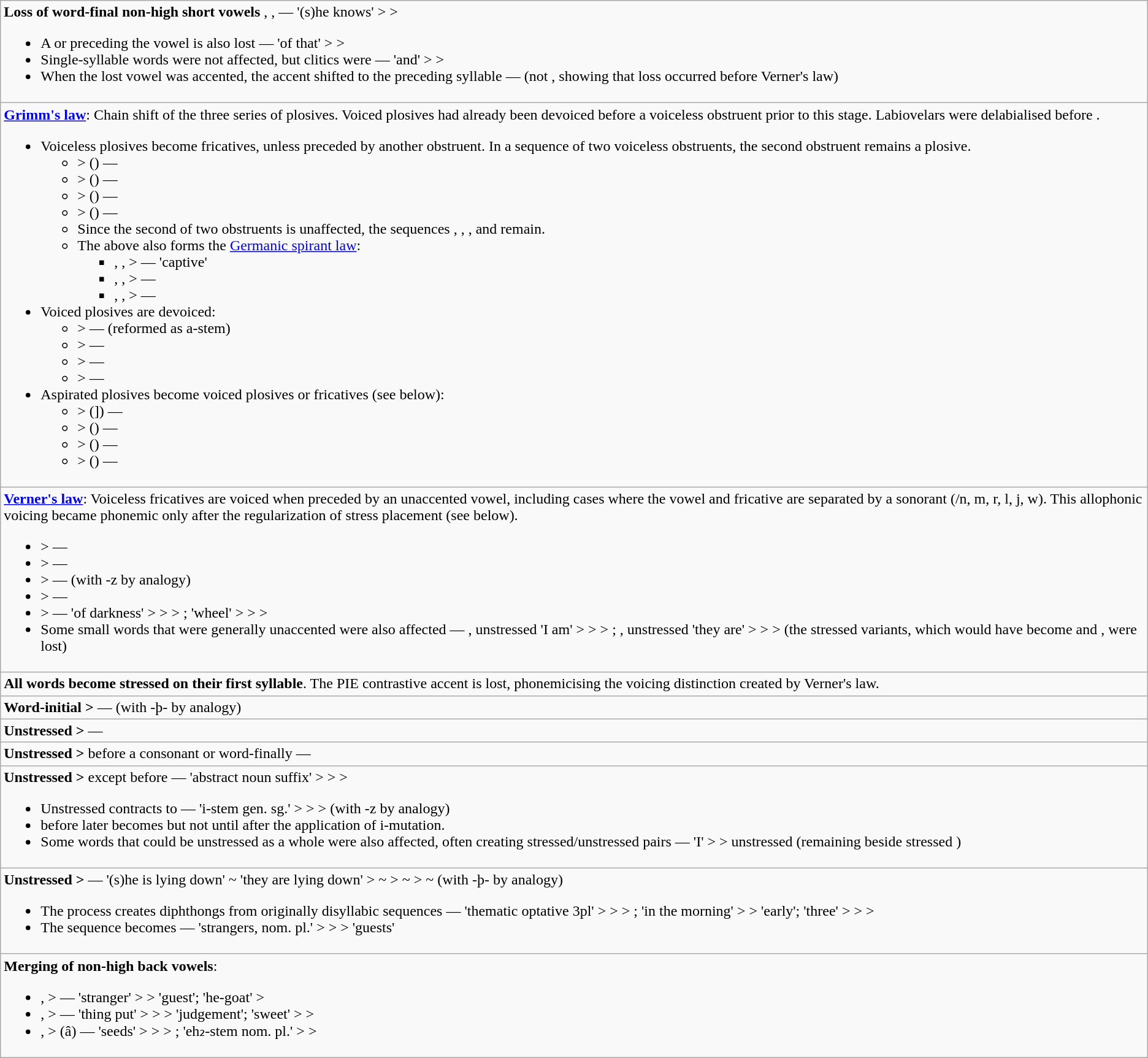<table class="wikitable">
<tr>
<td><strong>Loss of word-final non-high short vowels</strong> , ,  — <em></em> '(s)he knows' >  > <br><ul><li>A  or  preceding the vowel is also lost — <em></em> 'of that' > <em></em> > </li><li>Single-syllable words were not affected, but clitics were — <em></em> 'and' > <em></em> > </li><li>When the lost vowel was accented, the accent shifted to the preceding syllable —  (not , showing that loss occurred before Verner's law)</li></ul></td>
</tr>
<tr>
<td><strong><a href='#'>Grimm's law</a></strong>: Chain shift of the three series of plosives. Voiced plosives had already been devoiced before a voiceless obstruent prior to this stage. Labiovelars were delabialised before .<br><ul><li>Voiceless plosives become fricatives, unless preceded by another obstruent. In a sequence of two voiceless obstruents, the second obstruent remains a plosive.<ul><li> >  () — </li><li> >  () — </li><li> >  () — </li><li> >  () — </li><li>Since the second of two obstruents is unaffected, the sequences , , , and  remain.</li><li>The above also forms the <a href='#'>Germanic spirant law</a>:<ul><li>, ,  >  —  'captive'</li><li>, ,  >  — </li><li>, ,  >  — </li></ul></li></ul></li><li>Voiced plosives are devoiced:<ul><li> >  —  (reformed as a-stem)</li><li> >  — </li><li> >  — </li><li> >  — </li></ul></li><li>Aspirated plosives become voiced plosives or fricatives (see below):<ul><li> >  (]) — </li><li> >  () — </li><li> >  () — </li><li> >  () — </li></ul></li></ul></td>
</tr>
<tr>
<td><strong><a href='#'>Verner's law</a></strong>: Voiceless fricatives are voiced when preceded by an unaccented vowel, including cases where the vowel and fricative are separated by a sonorant (/n, m, r, l, j, w). This allophonic voicing became phonemic only after the regularization of stress placement (see below).<br><ul><li> >  — </li><li> >  — </li><li> >  —  (with -z by analogy)</li><li> >  — </li><li> >  — <em></em> 'of darkness' > <em></em> > <em></em> > ; <em></em> 'wheel' > <em></em> > <em></em> > </li><li>Some small words that were generally unaccented were also affected — <em></em>, unstressed <em></em> 'I am' > <em></em> > <em></em> > ; <em></em>, unstressed <em></em> 'they are' > <em></em> > <em></em> >  (the stressed variants, which would have become  and , were lost)</li></ul></td>
</tr>
<tr>
<td><strong>All words become stressed on their first syllable</strong>. The PIE contrastive accent is lost, phonemicising the voicing distinction created by Verner's law.</td>
</tr>
<tr>
<td><strong>Word-initial  > </strong>  —  (with -þ- by analogy)</td>
</tr>
<tr>
<td><strong>Unstressed  > </strong> — </td>
</tr>
<tr>
<td><strong>Unstressed  > </strong> before a consonant or word-finally — </td>
</tr>
<tr>
<td><strong>Unstressed  > </strong> except before  — <em></em> 'abstract noun suffix' > <em></em> > <em></em> > <br><ul><li>Unstressed  contracts to  — <em></em> 'i-stem gen. sg.' > <em></em> > <em></em> >  (with -z by analogy)</li><li> before  later becomes  but not until after the application of i-mutation.</li><li>Some words that could be unstressed as a whole were also affected, often creating stressed/unstressed pairs — <em></em> 'I' >  > unstressed  (remaining beside stressed )</li></ul></td>
</tr>
<tr>
<td><strong>Unstressed  > </strong> — <em></em> '(s)he is lying down' ~ <em></em> 'they are lying down' > <em></em> ~ <em></em> > <em></em> ~ <em></em> >  ~  (with -þ- by analogy)<br><ul><li>The process creates diphthongs from originally disyllabic sequences — <em></em> 'thematic optative 3pl' > <em></em> > <em></em> > ; <em></em> 'in the morning' > <em></em> >  'early'; <em></em> 'three' >  >  > </li><li>The sequence  becomes  — <em></em> 'strangers, nom. pl.' > <em></em> > <em></em> >  'guests'</li></ul></td>
</tr>
<tr>
<td><strong>Merging of non-high back vowels</strong>:<br><ul><li>,  >  — <em></em> 'stranger' > <em></em> >  'guest'; <em></em> 'he-goat' > </li><li>,  >  — <em></em> 'thing put' > <em></em> > <em></em> >  'judgement'; <em></em> 'sweet' > <em></em> > </li><li>,  >  (â) — <em></em> 'seeds' > <em></em> > <em></em> > ; <em></em> 'eh₂-stem nom. pl.' > <em></em> > </li></ul></td>
</tr>
</table>
